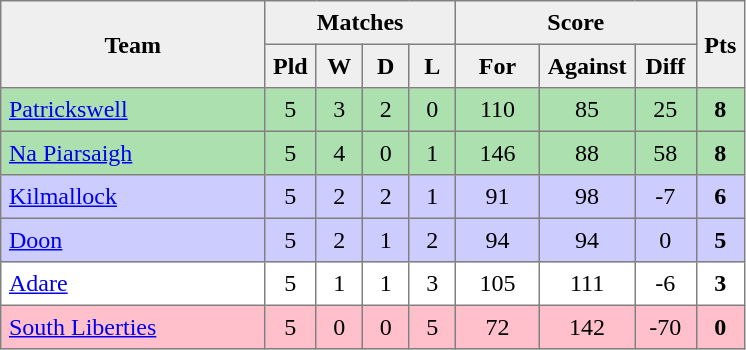<table style=border-collapse:collapse border=1 cellspacing=0 cellpadding=5>
<tr align=center bgcolor=#efefef>
<th rowspan=2 width=165>Team</th>
<th colspan=4>Matches</th>
<th colspan=3>Score</th>
<th rowspan=2width=20>Pts</th>
</tr>
<tr align=center bgcolor=#efefef>
<th width=20>Pld</th>
<th width=20>W</th>
<th width=20>D</th>
<th width=20>L</th>
<th width=45>For</th>
<th width=45>Against</th>
<th width=30>Diff</th>
</tr>
<tr align=center  style="background:#ACE1AF;">
<td style="text-align:left;"><a href='#'>Patrickswell</a></td>
<td>5</td>
<td>3</td>
<td>2</td>
<td>0</td>
<td>110</td>
<td>85</td>
<td>25</td>
<td><strong>8</strong></td>
</tr>
<tr align=center style="background:#ACE1AF;">
<td style="text-align:left;"><a href='#'>Na Piarsaigh</a></td>
<td>5</td>
<td>4</td>
<td>0</td>
<td>1</td>
<td>146</td>
<td>88</td>
<td>58</td>
<td><strong>8</strong></td>
</tr>
<tr align=center style="background:#ccccff;">
<td style="text-align:left;"><a href='#'>Kilmallock</a></td>
<td>5</td>
<td>2</td>
<td>2</td>
<td>1</td>
<td>91</td>
<td>98</td>
<td>-7</td>
<td><strong>6</strong></td>
</tr>
<tr align=center style="background:#ccccff;">
<td style="text-align:left;"><a href='#'>Doon</a></td>
<td>5</td>
<td>2</td>
<td>1</td>
<td>2</td>
<td>94</td>
<td>94</td>
<td>0</td>
<td><strong>5</strong></td>
</tr>
<tr align=center>
<td style="text-align:left;"><a href='#'>Adare</a></td>
<td>5</td>
<td>1</td>
<td>1</td>
<td>3</td>
<td>105</td>
<td>111</td>
<td>-6</td>
<td><strong>3</strong></td>
</tr>
<tr align=center style="background:#FFC0CB;">
<td style="text-align:left;"><a href='#'>South Liberties</a></td>
<td>5</td>
<td>0</td>
<td>0</td>
<td>5</td>
<td>72</td>
<td>142</td>
<td>-70</td>
<td><strong>0</strong></td>
</tr>
</table>
